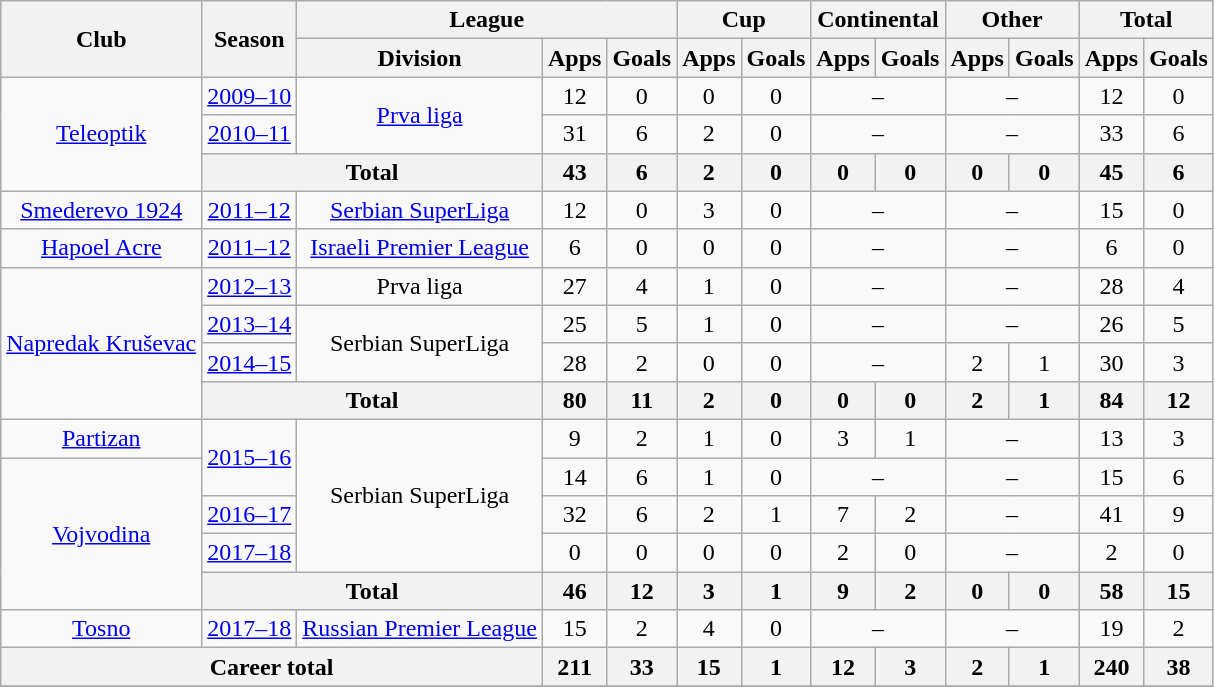<table class="wikitable" style="text-align: center;">
<tr>
<th rowspan=2>Club</th>
<th rowspan=2>Season</th>
<th colspan=3>League</th>
<th colspan=2>Cup</th>
<th colspan=2>Continental</th>
<th colspan=2>Other</th>
<th colspan=2>Total</th>
</tr>
<tr>
<th>Division</th>
<th>Apps</th>
<th>Goals</th>
<th>Apps</th>
<th>Goals</th>
<th>Apps</th>
<th>Goals</th>
<th>Apps</th>
<th>Goals</th>
<th>Apps</th>
<th>Goals</th>
</tr>
<tr>
<td rowspan=3><a href='#'>Teleoptik</a></td>
<td><a href='#'>2009–10</a></td>
<td rowspan=2><a href='#'>Prva liga</a></td>
<td>12</td>
<td>0</td>
<td>0</td>
<td>0</td>
<td colspan=2>–</td>
<td colspan=2>–</td>
<td>12</td>
<td>0</td>
</tr>
<tr>
<td><a href='#'>2010–11</a></td>
<td>31</td>
<td>6</td>
<td>2</td>
<td>0</td>
<td colspan=2>–</td>
<td colspan=2>–</td>
<td>33</td>
<td>6</td>
</tr>
<tr>
<th colspan=2>Total</th>
<th>43</th>
<th>6</th>
<th>2</th>
<th>0</th>
<th>0</th>
<th>0</th>
<th>0</th>
<th>0</th>
<th>45</th>
<th>6</th>
</tr>
<tr>
<td><a href='#'>Smederevo 1924</a></td>
<td><a href='#'>2011–12</a></td>
<td><a href='#'>Serbian SuperLiga</a></td>
<td>12</td>
<td>0</td>
<td>3</td>
<td>0</td>
<td colspan=2>–</td>
<td colspan=2>–</td>
<td>15</td>
<td>0</td>
</tr>
<tr>
<td><a href='#'>Hapoel Acre</a></td>
<td><a href='#'>2011–12</a></td>
<td><a href='#'>Israeli Premier League</a></td>
<td>6</td>
<td>0</td>
<td>0</td>
<td>0</td>
<td colspan=2>–</td>
<td colspan=2>–</td>
<td>6</td>
<td>0</td>
</tr>
<tr>
<td rowspan=4><a href='#'>Napredak Kruševac</a></td>
<td><a href='#'>2012–13</a></td>
<td>Prva liga</td>
<td>27</td>
<td>4</td>
<td>1</td>
<td>0</td>
<td colspan=2>–</td>
<td colspan=2>–</td>
<td>28</td>
<td>4</td>
</tr>
<tr>
<td><a href='#'>2013–14</a></td>
<td rowspan=2>Serbian SuperLiga</td>
<td>25</td>
<td>5</td>
<td>1</td>
<td>0</td>
<td colspan=2>–</td>
<td colspan=2>–</td>
<td>26</td>
<td>5</td>
</tr>
<tr>
<td><a href='#'>2014–15</a></td>
<td>28</td>
<td>2</td>
<td>0</td>
<td>0</td>
<td colspan=2>–</td>
<td>2</td>
<td>1</td>
<td>30</td>
<td>3</td>
</tr>
<tr>
<th colspan=2>Total</th>
<th>80</th>
<th>11</th>
<th>2</th>
<th>0</th>
<th>0</th>
<th>0</th>
<th>2</th>
<th>1</th>
<th>84</th>
<th>12</th>
</tr>
<tr>
<td><a href='#'>Partizan</a></td>
<td rowspan=2><a href='#'>2015–16</a></td>
<td rowspan=4>Serbian SuperLiga</td>
<td>9</td>
<td>2</td>
<td>1</td>
<td>0</td>
<td>3</td>
<td>1</td>
<td colspan=2>–</td>
<td>13</td>
<td>3</td>
</tr>
<tr>
<td rowspan=4><a href='#'>Vojvodina</a></td>
<td>14</td>
<td>6</td>
<td>1</td>
<td>0</td>
<td colspan=2>–</td>
<td colspan=2>–</td>
<td>15</td>
<td>6</td>
</tr>
<tr>
<td><a href='#'>2016–17</a></td>
<td>32</td>
<td>6</td>
<td>2</td>
<td>1</td>
<td>7</td>
<td>2</td>
<td colspan=2>–</td>
<td>41</td>
<td>9</td>
</tr>
<tr>
<td><a href='#'>2017–18</a></td>
<td>0</td>
<td>0</td>
<td>0</td>
<td>0</td>
<td>2</td>
<td>0</td>
<td colspan=2>–</td>
<td>2</td>
<td>0</td>
</tr>
<tr>
<th colspan=2>Total</th>
<th>46</th>
<th>12</th>
<th>3</th>
<th>1</th>
<th>9</th>
<th>2</th>
<th>0</th>
<th>0</th>
<th>58</th>
<th>15</th>
</tr>
<tr>
<td><a href='#'>Tosno</a></td>
<td><a href='#'>2017–18</a></td>
<td><a href='#'>Russian Premier League</a></td>
<td>15</td>
<td>2</td>
<td>4</td>
<td>0</td>
<td colspan=2>–</td>
<td colspan=2>–</td>
<td>19</td>
<td>2</td>
</tr>
<tr>
<th colspan=3>Career total</th>
<th>211</th>
<th>33</th>
<th>15</th>
<th>1</th>
<th>12</th>
<th>3</th>
<th>2</th>
<th>1</th>
<th>240</th>
<th>38</th>
</tr>
<tr>
</tr>
</table>
